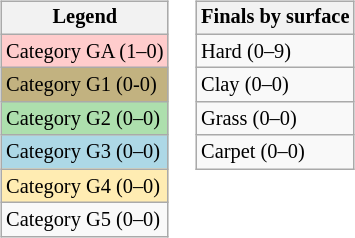<table>
<tr valign=top>
<td><br><table class="wikitable" style="font-size:85%;">
<tr>
<th>Legend</th>
</tr>
<tr bgcolor=#ffcccc>
<td>Category GA (1–0)</td>
</tr>
<tr bgcolor=#c2b280>
<td>Category G1 (0-0)</td>
</tr>
<tr bgcolor="#ADDFAD">
<td>Category G2 (0–0)</td>
</tr>
<tr bgcolor="lightblue">
<td>Category G3 (0–0)</td>
</tr>
<tr bgcolor=#ffecb2>
<td>Category G4 (0–0)</td>
</tr>
<tr>
<td>Category G5 (0–0)</td>
</tr>
</table>
</td>
<td><br><table class="wikitable" style="font-size:85%">
<tr>
<th>Finals by surface</th>
</tr>
<tr>
<td>Hard (0–9)</td>
</tr>
<tr>
<td>Clay (0–0)</td>
</tr>
<tr>
<td>Grass (0–0)</td>
</tr>
<tr>
<td>Carpet (0–0)</td>
</tr>
</table>
</td>
</tr>
</table>
